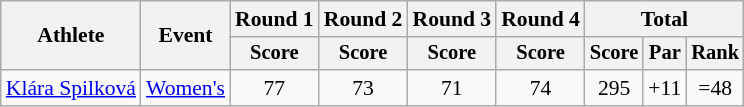<table class=wikitable style="font-size:90%;">
<tr>
<th rowspan=2>Athlete</th>
<th rowspan=2>Event</th>
<th>Round 1</th>
<th>Round 2</th>
<th>Round 3</th>
<th>Round 4</th>
<th colspan=3>Total</th>
</tr>
<tr style="font-size:95%">
<th>Score</th>
<th>Score</th>
<th>Score</th>
<th>Score</th>
<th>Score</th>
<th>Par</th>
<th>Rank</th>
</tr>
<tr align=center>
<td align=left><a href='#'>Klára Spilková</a></td>
<td align=left><a href='#'>Women's</a></td>
<td>77</td>
<td>73</td>
<td>71</td>
<td>74</td>
<td>295</td>
<td>+11</td>
<td>=48</td>
</tr>
</table>
